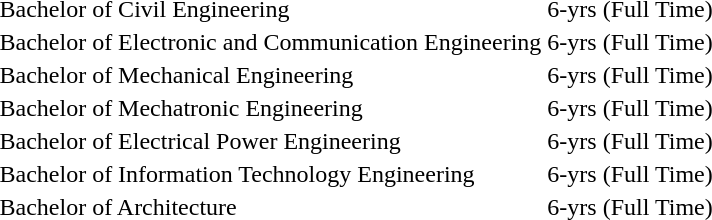<table>
<tr>
<td>Bachelor of Civil Engineering</td>
<td>6-yrs (Full Time)</td>
</tr>
<tr>
<td>Bachelor of Electronic and Communication Engineering</td>
<td>6-yrs (Full Time)</td>
</tr>
<tr>
<td>Bachelor of Mechanical Engineering</td>
<td>6-yrs (Full Time)</td>
</tr>
<tr>
<td>Bachelor of Mechatronic Engineering</td>
<td>6-yrs (Full Time)</td>
</tr>
<tr>
<td>Bachelor of Electrical Power Engineering</td>
<td>6-yrs (Full Time)</td>
</tr>
<tr>
<td>Bachelor of Information Technology Engineering</td>
<td>6-yrs (Full Time)</td>
</tr>
<tr>
<td>Bachelor of Architecture</td>
<td>6-yrs (Full Time)</td>
</tr>
<tr>
</tr>
</table>
